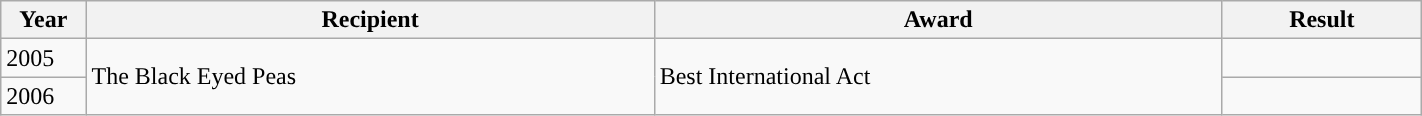<table style="width: 75%;" class="wikitable">
<tr>
<th style="width:6%;"><strong>Year</strong></th>
<th style="width:40%;"><strong>Recipient</strong></th>
<th style="width:40%;"><strong>Award</strong></th>
<th style="width:14%;"><strong>Result</strong></th>
</tr>
<tr>
<td rowspan=1>2005</td>
<td rowspan=2>The Black Eyed Peas</td>
<td rowspan=2>Best International Act</td>
<td></td>
</tr>
<tr>
<td rowspan=1>2006</td>
<td></td>
</tr>
</table>
